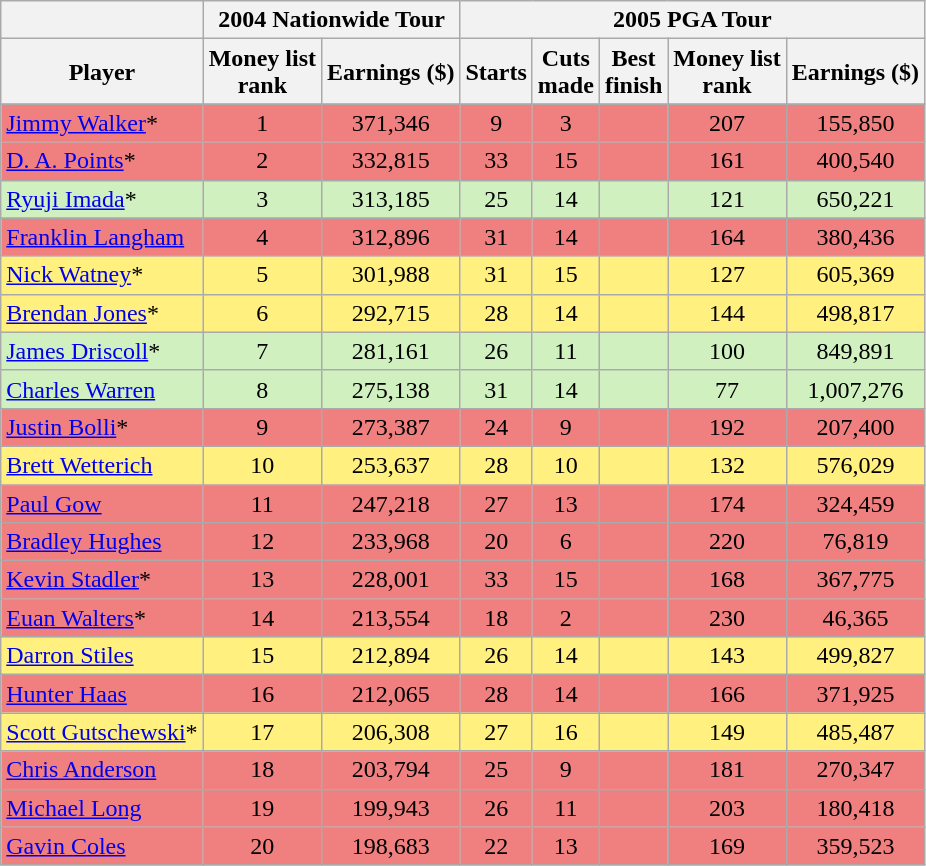<table class="wikitable sortable" style="text-align:center">
<tr>
<th></th>
<th colspan=2>2004 Nationwide Tour</th>
<th colspan=6>2005 PGA Tour</th>
</tr>
<tr>
<th>Player</th>
<th>Money list<br>rank</th>
<th>Earnings ($)</th>
<th>Starts</th>
<th>Cuts<br>made</th>
<th>Best<br>finish</th>
<th>Money list<br>rank</th>
<th>Earnings ($)</th>
</tr>
<tr style="background:#F08080;">
<td align=left> <a href='#'>Jimmy Walker</a>*</td>
<td>1</td>
<td>371,346</td>
<td>9</td>
<td>3</td>
<td></td>
<td>207</td>
<td>155,850</td>
</tr>
<tr style="background:#F08080;">
<td align=left> <a href='#'>D. A. Points</a>*</td>
<td>2</td>
<td>332,815</td>
<td>33</td>
<td>15</td>
<td></td>
<td>161</td>
<td>400,540</td>
</tr>
<tr style="background:#D0F0C0;">
<td align=left> <a href='#'>Ryuji Imada</a>*</td>
<td>3</td>
<td>313,185</td>
<td>25</td>
<td>14</td>
<td></td>
<td>121</td>
<td>650,221</td>
</tr>
<tr style="background:#F08080;">
<td align=left> <a href='#'>Franklin Langham</a></td>
<td>4</td>
<td>312,896</td>
<td>31</td>
<td>14</td>
<td></td>
<td>164</td>
<td>380,436</td>
</tr>
<tr style="background:#FFF080;">
<td align=left> <a href='#'>Nick Watney</a>*</td>
<td>5</td>
<td>301,988</td>
<td>31</td>
<td>15</td>
<td></td>
<td>127</td>
<td>605,369</td>
</tr>
<tr style="background:#FFF080;">
<td align=left> <a href='#'>Brendan Jones</a>*</td>
<td>6</td>
<td>292,715</td>
<td>28</td>
<td>14</td>
<td></td>
<td>144</td>
<td>498,817</td>
</tr>
<tr style="background:#D0F0C0;">
<td align=left> <a href='#'>James Driscoll</a>*</td>
<td>7</td>
<td>281,161</td>
<td>26</td>
<td>11</td>
<td></td>
<td>100</td>
<td>849,891</td>
</tr>
<tr style="background:#D0F0C0;">
<td align=left> <a href='#'>Charles Warren</a></td>
<td>8</td>
<td>275,138</td>
<td>31</td>
<td>14</td>
<td></td>
<td>77</td>
<td>1,007,276</td>
</tr>
<tr style="background:#F08080;">
<td align=left> <a href='#'>Justin Bolli</a>*</td>
<td>9</td>
<td>273,387</td>
<td>24</td>
<td>9</td>
<td></td>
<td>192</td>
<td>207,400</td>
</tr>
<tr style="background:#FFF080;">
<td align=left> <a href='#'>Brett Wetterich</a></td>
<td>10</td>
<td>253,637</td>
<td>28</td>
<td>10</td>
<td></td>
<td>132</td>
<td>576,029</td>
</tr>
<tr style="background:#F08080;">
<td align=left> <a href='#'>Paul Gow</a></td>
<td>11</td>
<td>247,218</td>
<td>27</td>
<td>13</td>
<td></td>
<td>174</td>
<td>324,459</td>
</tr>
<tr style="background:#F08080;">
<td align=left> <a href='#'>Bradley Hughes</a></td>
<td>12</td>
<td>233,968</td>
<td>20</td>
<td>6</td>
<td></td>
<td>220</td>
<td>76,819</td>
</tr>
<tr style="background:#F08080;">
<td align=left> <a href='#'>Kevin Stadler</a>*</td>
<td>13</td>
<td>228,001</td>
<td>33</td>
<td>15</td>
<td></td>
<td>168</td>
<td>367,775</td>
</tr>
<tr style="background:#F08080;">
<td align=left> <a href='#'>Euan Walters</a>*</td>
<td>14</td>
<td>213,554</td>
<td>18</td>
<td>2</td>
<td></td>
<td>230</td>
<td>46,365</td>
</tr>
<tr style="background:#FFF080;">
<td align=left> <a href='#'>Darron Stiles</a></td>
<td>15</td>
<td>212,894</td>
<td>26</td>
<td>14</td>
<td></td>
<td>143</td>
<td>499,827</td>
</tr>
<tr style="background:#F08080;">
<td align=left> <a href='#'>Hunter Haas</a></td>
<td>16</td>
<td>212,065</td>
<td>28</td>
<td>14</td>
<td></td>
<td>166</td>
<td>371,925</td>
</tr>
<tr style="background:#FFF080;">
<td align=left> <a href='#'>Scott Gutschewski</a>*</td>
<td>17</td>
<td>206,308</td>
<td>27</td>
<td>16</td>
<td></td>
<td>149</td>
<td>485,487</td>
</tr>
<tr style="background:#F08080;">
<td align=left> <a href='#'>Chris Anderson</a></td>
<td>18</td>
<td>203,794</td>
<td>25</td>
<td>9</td>
<td></td>
<td>181</td>
<td>270,347</td>
</tr>
<tr style="background:#F08080;">
<td align=left> <a href='#'>Michael Long</a></td>
<td>19</td>
<td>199,943</td>
<td>26</td>
<td>11</td>
<td></td>
<td>203</td>
<td>180,418</td>
</tr>
<tr style="background:#F08080;">
<td align=left> <a href='#'>Gavin Coles</a></td>
<td>20</td>
<td>198,683</td>
<td>22</td>
<td>13</td>
<td></td>
<td>169</td>
<td>359,523</td>
</tr>
</table>
